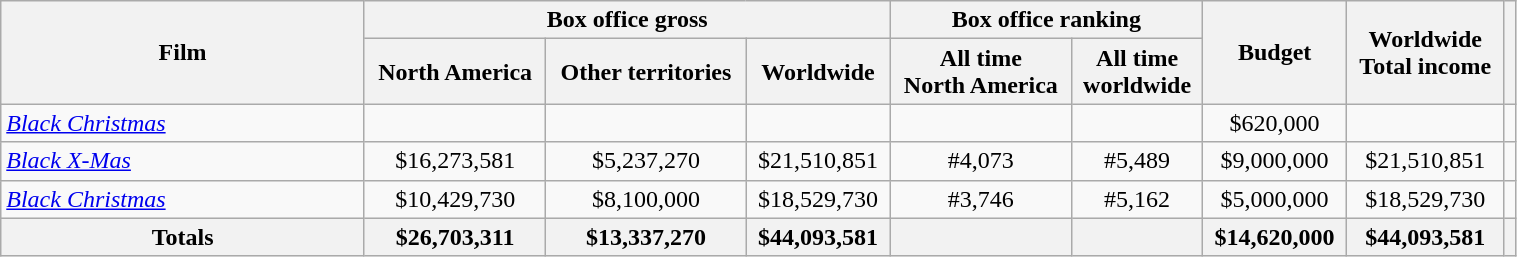<table class="wikitable sortable" width=80% border="1" style="text-align: center;">
<tr>
<th rowspan="2" style="width:24%;">Film</th>
<th colspan="3">Box office gross</th>
<th colspan="2">Box office ranking</th>
<th rowspan="2">Budget</th>
<th rowspan="2">Worldwide <br>Total income</th>
<th rowspan="2"></th>
</tr>
<tr>
<th>North America</th>
<th>Other territories</th>
<th>Worldwide</th>
<th>All time <br>North America</th>
<th>All time <br>worldwide</th>
</tr>
<tr>
<td style="text-align: left;"><em><a href='#'>Black Christmas</a></em></td>
<td></td>
<td></td>
<td></td>
<td></td>
<td></td>
<td>$620,000</td>
<td></td>
<td></td>
</tr>
<tr>
<td style="text-align: left;"><em><a href='#'>Black X-Mas</a></em></td>
<td>$16,273,581</td>
<td>$5,237,270</td>
<td>$21,510,851</td>
<td>#4,073</td>
<td>#5,489</td>
<td>$9,000,000</td>
<td>$21,510,851</td>
<td></td>
</tr>
<tr>
<td style="text-align: left;"><em><a href='#'>Black Christmas</a></em></td>
<td>$10,429,730</td>
<td>$8,100,000</td>
<td>$18,529,730</td>
<td>#3,746</td>
<td>#5,162</td>
<td>$5,000,000</td>
<td>$18,529,730</td>
<td></td>
</tr>
<tr>
<th>Totals</th>
<th>$26,703,311</th>
<th>$13,337,270</th>
<th>$44,093,581</th>
<th></th>
<th></th>
<th>$14,620,000</th>
<th>$44,093,581</th>
<th></th>
</tr>
</table>
